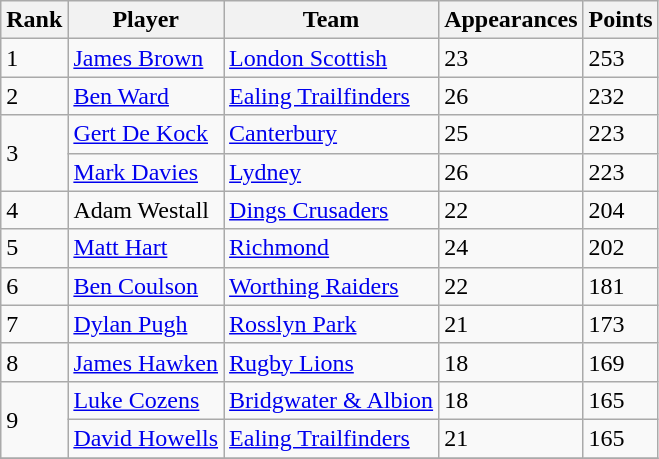<table class="wikitable">
<tr>
<th>Rank</th>
<th>Player</th>
<th>Team</th>
<th>Appearances</th>
<th>Points</th>
</tr>
<tr>
<td>1</td>
<td> <a href='#'>James Brown</a></td>
<td><a href='#'>London Scottish</a></td>
<td>23</td>
<td>253</td>
</tr>
<tr>
<td>2</td>
<td> <a href='#'>Ben Ward</a></td>
<td><a href='#'>Ealing Trailfinders</a></td>
<td>26</td>
<td>232</td>
</tr>
<tr>
<td rowspan=2>3</td>
<td> <a href='#'>Gert De Kock</a></td>
<td><a href='#'>Canterbury</a></td>
<td>25</td>
<td>223</td>
</tr>
<tr>
<td> <a href='#'>Mark Davies</a></td>
<td><a href='#'>Lydney</a></td>
<td>26</td>
<td>223</td>
</tr>
<tr>
<td>4</td>
<td> Adam Westall</td>
<td><a href='#'>Dings Crusaders</a></td>
<td>22</td>
<td>204</td>
</tr>
<tr>
<td>5</td>
<td> <a href='#'>Matt Hart</a></td>
<td><a href='#'>Richmond</a></td>
<td>24</td>
<td>202</td>
</tr>
<tr>
<td>6</td>
<td> <a href='#'>Ben Coulson</a></td>
<td><a href='#'>Worthing Raiders</a></td>
<td>22</td>
<td>181</td>
</tr>
<tr>
<td>7</td>
<td> <a href='#'>Dylan Pugh</a></td>
<td><a href='#'>Rosslyn Park</a></td>
<td>21</td>
<td>173</td>
</tr>
<tr>
<td>8</td>
<td> <a href='#'>James Hawken</a></td>
<td><a href='#'>Rugby Lions</a></td>
<td>18</td>
<td>169</td>
</tr>
<tr>
<td rowspan=2>9</td>
<td> <a href='#'>Luke Cozens</a></td>
<td><a href='#'>Bridgwater & Albion</a></td>
<td>18</td>
<td>165</td>
</tr>
<tr>
<td> <a href='#'>David Howells</a></td>
<td><a href='#'>Ealing Trailfinders</a></td>
<td>21</td>
<td>165</td>
</tr>
<tr>
</tr>
</table>
